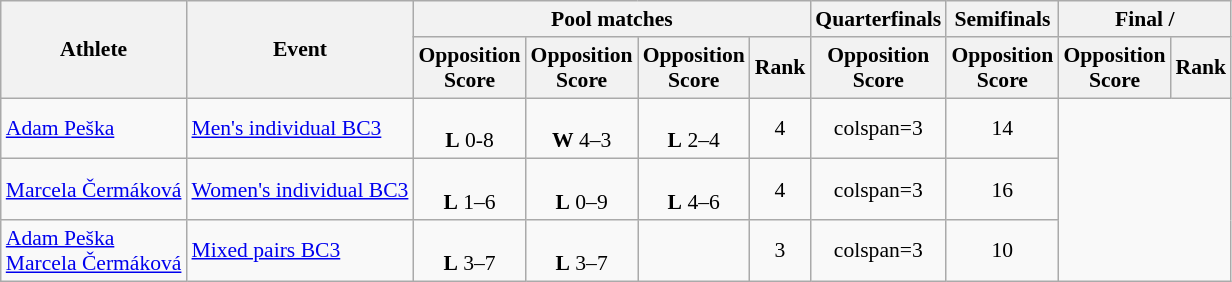<table class=wikitable style="font-size:90%">
<tr>
<th rowspan="2">Athlete</th>
<th rowspan="2">Event</th>
<th colspan="4">Pool matches</th>
<th>Quarterfinals</th>
<th>Semifinals</th>
<th colspan=2>Final / </th>
</tr>
<tr>
<th>Opposition<br>Score</th>
<th>Opposition<br>Score</th>
<th>Opposition<br>Score</th>
<th>Rank</th>
<th>Opposition<br>Score</th>
<th>Opposition<br>Score</th>
<th>Opposition<br>Score</th>
<th>Rank</th>
</tr>
<tr align=center>
<td align=left><a href='#'>Adam Peška</a></td>
<td align=left><a href='#'>Men's individual BC3</a></td>
<td><br><strong>L</strong> 0-8</td>
<td><br><strong>W</strong> 4–3</td>
<td><br><strong>L</strong> 2–4</td>
<td>4</td>
<td>colspan=3 </td>
<td>14</td>
</tr>
<tr align=center>
<td align=left><a href='#'>Marcela Čermáková</a></td>
<td align=left><a href='#'>Women's individual BC3</a></td>
<td><br><strong>L</strong> 1–6</td>
<td><br><strong>L</strong> 0–9</td>
<td><br><strong>L</strong> 4–6</td>
<td>4</td>
<td>colspan=3 </td>
<td>16</td>
</tr>
<tr align=center>
<td align=left><a href='#'>Adam Peška</a><br><a href='#'>Marcela Čermáková</a></td>
<td align=left><a href='#'>Mixed pairs BC3</a></td>
<td><br><strong>L</strong> 3–7</td>
<td><br><strong>L</strong> 3–7</td>
<td></td>
<td>3</td>
<td>colspan=3 </td>
<td>10</td>
</tr>
</table>
